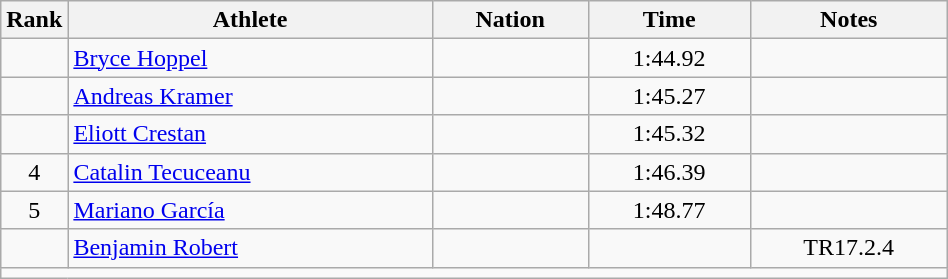<table class="wikitable sortable" style="text-align:center;width: 50%;">
<tr>
<th scope="col" style="width: 10px;">Rank</th>
<th scope="col">Athlete</th>
<th scope="col">Nation</th>
<th scope="col">Time</th>
<th scope="col">Notes</th>
</tr>
<tr>
<td></td>
<td align=left><a href='#'>Bryce Hoppel</a></td>
<td align=left></td>
<td>1:44.92</td>
<td></td>
</tr>
<tr>
<td></td>
<td align=left><a href='#'>Andreas Kramer</a></td>
<td align=left></td>
<td>1:45.27</td>
<td></td>
</tr>
<tr>
<td></td>
<td align=left><a href='#'>Eliott Crestan</a></td>
<td align=left></td>
<td>1:45.32</td>
<td></td>
</tr>
<tr>
<td>4</td>
<td align=left><a href='#'>Catalin Tecuceanu</a></td>
<td align=left></td>
<td>1:46.39</td>
<td></td>
</tr>
<tr>
<td>5</td>
<td align=left><a href='#'>Mariano García</a></td>
<td align=left></td>
<td>1:48.77</td>
<td></td>
</tr>
<tr>
<td></td>
<td align=left><a href='#'>Benjamin Robert</a></td>
<td align=left></td>
<td></td>
<td>TR17.2.4</td>
</tr>
<tr class="sortbottom">
<td colspan="5"></td>
</tr>
</table>
